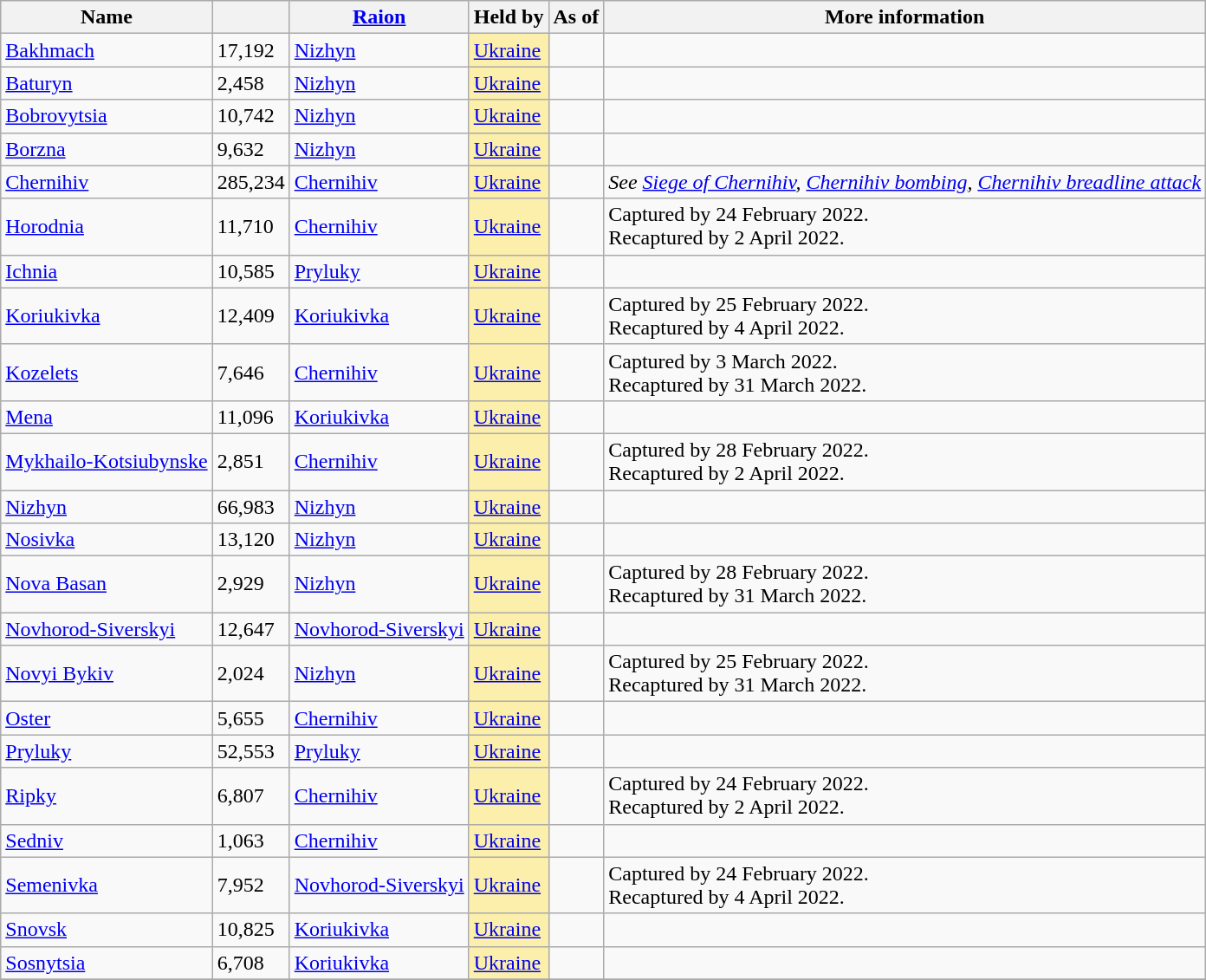<table class="wikitable sortable">
<tr>
<th>Name</th>
<th></th>
<th><a href='#'>Raion</a></th>
<th>Held by</th>
<th>As of</th>
<th class=unsortable>More information</th>
</tr>
<tr>
<td><a href='#'>Bakhmach</a></td>
<td>17,192</td>
<td><a href='#'>Nizhyn</a></td>
<td style=background:#FFD70050><a href='#'>Ukraine</a></td>
<td align=right></td>
<td></td>
</tr>
<tr>
<td><a href='#'>Baturyn</a></td>
<td>2,458</td>
<td><a href='#'>Nizhyn</a></td>
<td style=background:#FFD70050><a href='#'>Ukraine</a></td>
<td align=right></td>
<td></td>
</tr>
<tr>
<td><a href='#'>Bobrovytsia</a></td>
<td>10,742</td>
<td><a href='#'>Nizhyn</a></td>
<td style=background:#FFD70050><a href='#'>Ukraine</a></td>
<td align=right></td>
<td></td>
</tr>
<tr>
<td><a href='#'>Borzna</a></td>
<td>9,632</td>
<td><a href='#'>Nizhyn</a></td>
<td style=background:#FFD70050><a href='#'>Ukraine</a></td>
<td align=right></td>
<td></td>
</tr>
<tr>
<td><a href='#'>Chernihiv</a></td>
<td>285,234</td>
<td><a href='#'>Chernihiv</a></td>
<td style=background:#FFD70050><a href='#'>Ukraine</a></td>
<td align=right></td>
<td><em>See <a href='#'>Siege of Chernihiv</a>, <a href='#'>Chernihiv bombing</a>, <a href='#'>Chernihiv breadline attack</a></em></td>
</tr>
<tr>
<td><a href='#'>Horodnia</a></td>
<td>11,710</td>
<td><a href='#'>Chernihiv</a></td>
<td style=background:#FFD70050><a href='#'>Ukraine</a></td>
<td align=right></td>
<td>Captured by  24 February 2022.<br>Recaptured by  2 April 2022.</td>
</tr>
<tr>
<td><a href='#'>Ichnia</a></td>
<td>10,585</td>
<td><a href='#'>Pryluky</a></td>
<td style=background:#FFD70050><a href='#'>Ukraine</a></td>
<td align=right></td>
<td></td>
</tr>
<tr>
<td><a href='#'>Koriukivka</a></td>
<td>12,409</td>
<td><a href='#'>Koriukivka</a></td>
<td style=background:#FFD70050><a href='#'>Ukraine</a></td>
<td align=right></td>
<td>Captured by  25 February 2022.<br>Recaptured by  4 April 2022.</td>
</tr>
<tr>
<td><a href='#'>Kozelets</a></td>
<td>7,646</td>
<td><a href='#'>Chernihiv</a></td>
<td style=background:#FFD70050><a href='#'>Ukraine</a></td>
<td align=right></td>
<td>Captured by  3 March 2022.<br>Recaptured by  31 March 2022.</td>
</tr>
<tr>
<td><a href='#'>Mena</a></td>
<td>11,096</td>
<td><a href='#'>Koriukivka</a></td>
<td style=background:#FFD70050><a href='#'>Ukraine</a></td>
<td align=right></td>
<td></td>
</tr>
<tr>
<td><a href='#'>Mykhailo-Kotsiubynske</a></td>
<td>2,851</td>
<td><a href='#'>Chernihiv</a></td>
<td style=background:#FFD70050><a href='#'>Ukraine</a></td>
<td align=right></td>
<td>Captured by  28 February 2022.<br>Recaptured by  2 April 2022.</td>
</tr>
<tr>
<td><a href='#'>Nizhyn</a></td>
<td>66,983</td>
<td><a href='#'>Nizhyn</a></td>
<td style=background:#FFD70050><a href='#'>Ukraine</a></td>
<td align=right></td>
<td></td>
</tr>
<tr>
<td><a href='#'>Nosivka</a></td>
<td>13,120</td>
<td><a href='#'>Nizhyn</a></td>
<td style=background:#FFD70050><a href='#'>Ukraine</a></td>
<td align=right></td>
<td></td>
</tr>
<tr>
<td><a href='#'>Nova Basan</a></td>
<td>2,929</td>
<td><a href='#'>Nizhyn</a></td>
<td style=background:#FFD70050><a href='#'>Ukraine</a></td>
<td align=right></td>
<td>Captured by  28 February 2022.<br>Recaptured by  31 March 2022.</td>
</tr>
<tr>
<td><a href='#'>Novhorod-Siverskyi</a></td>
<td>12,647</td>
<td><a href='#'>Novhorod-Siverskyi</a></td>
<td style=background:#FFD70050><a href='#'>Ukraine</a></td>
<td align=right></td>
<td></td>
</tr>
<tr>
<td><a href='#'>Novyi Bykiv</a></td>
<td>2,024</td>
<td><a href='#'>Nizhyn</a></td>
<td style=background:#FFD70050><a href='#'>Ukraine</a></td>
<td align=right></td>
<td>Captured by  25 February 2022.<br>Recaptured by  31 March 2022.</td>
</tr>
<tr>
<td><a href='#'>Oster</a></td>
<td>5,655</td>
<td><a href='#'>Chernihiv</a></td>
<td style=background:#FFD70050><a href='#'>Ukraine</a></td>
<td align=right></td>
<td></td>
</tr>
<tr>
<td><a href='#'>Pryluky</a></td>
<td>52,553</td>
<td><a href='#'>Pryluky</a></td>
<td style=background:#FFD70050><a href='#'>Ukraine</a></td>
<td align=right></td>
<td></td>
</tr>
<tr>
<td><a href='#'>Ripky</a></td>
<td>6,807</td>
<td><a href='#'>Chernihiv</a></td>
<td style=background:#FFD70050><a href='#'>Ukraine</a></td>
<td align=right></td>
<td>Captured by  24 February 2022.<br>Recaptured by  2 April 2022.</td>
</tr>
<tr>
<td><a href='#'>Sedniv</a></td>
<td>1,063</td>
<td><a href='#'>Chernihiv</a></td>
<td style=background:#FFD70050><a href='#'>Ukraine</a></td>
<td align=right></td>
<td></td>
</tr>
<tr>
<td><a href='#'>Semenivka</a></td>
<td>7,952</td>
<td><a href='#'>Novhorod-Siverskyi</a></td>
<td style=background:#FFD70050><a href='#'>Ukraine</a></td>
<td align=right></td>
<td>Captured by  24 February 2022.<br>Recaptured by  4 April 2022.</td>
</tr>
<tr>
<td><a href='#'>Snovsk</a></td>
<td>10,825</td>
<td><a href='#'>Koriukivka</a></td>
<td style=background:#FFD70050><a href='#'>Ukraine</a></td>
<td align=right></td>
<td></td>
</tr>
<tr>
<td><a href='#'>Sosnytsia</a></td>
<td>6,708</td>
<td><a href='#'>Koriukivka</a></td>
<td style=background:#FFD70050><a href='#'>Ukraine</a></td>
<td align=right></td>
<td></td>
</tr>
<tr>
</tr>
</table>
